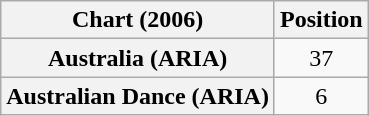<table class="wikitable plainrowheaders" style="text-align:center">
<tr>
<th>Chart (2006)</th>
<th>Position</th>
</tr>
<tr>
<th scope="row">Australia (ARIA)</th>
<td>37</td>
</tr>
<tr>
<th scope="row">Australian Dance (ARIA)</th>
<td>6</td>
</tr>
</table>
